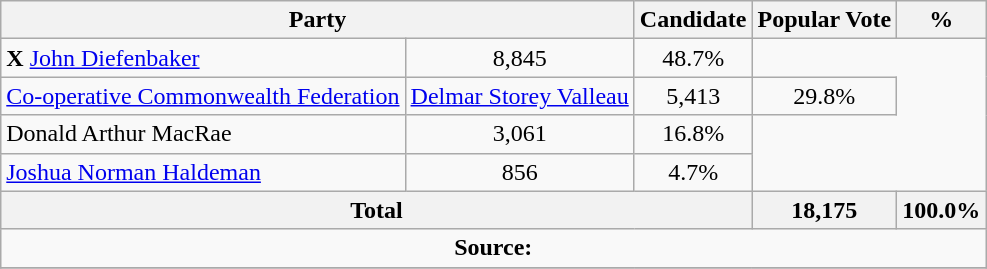<table class="wikitable">
<tr>
<th colspan="2">Party</th>
<th>Candidate</th>
<th>Popular Vote</th>
<th>%</th>
</tr>
<tr>
<td> <strong>X</strong> <a href='#'>John Diefenbaker</a></td>
<td align=center>8,845</td>
<td align=center>48.7%</td>
</tr>
<tr>
<td><a href='#'>Co-operative Commonwealth Federation</a></td>
<td><a href='#'>Delmar Storey Valleau</a></td>
<td align=center>5,413</td>
<td align=center>29.8%</td>
</tr>
<tr>
<td>Donald Arthur MacRae</td>
<td align=center>3,061</td>
<td align=center>16.8%</td>
</tr>
<tr>
<td><a href='#'>Joshua Norman Haldeman</a></td>
<td align=center>856</td>
<td align=center>4.7%</td>
</tr>
<tr>
<th colspan=3 align=center>Total</th>
<th align=center>18,175</th>
<th align=center>100.0%</th>
</tr>
<tr>
<td align="center" colspan=5><strong>Source:</strong> </td>
</tr>
<tr>
</tr>
</table>
